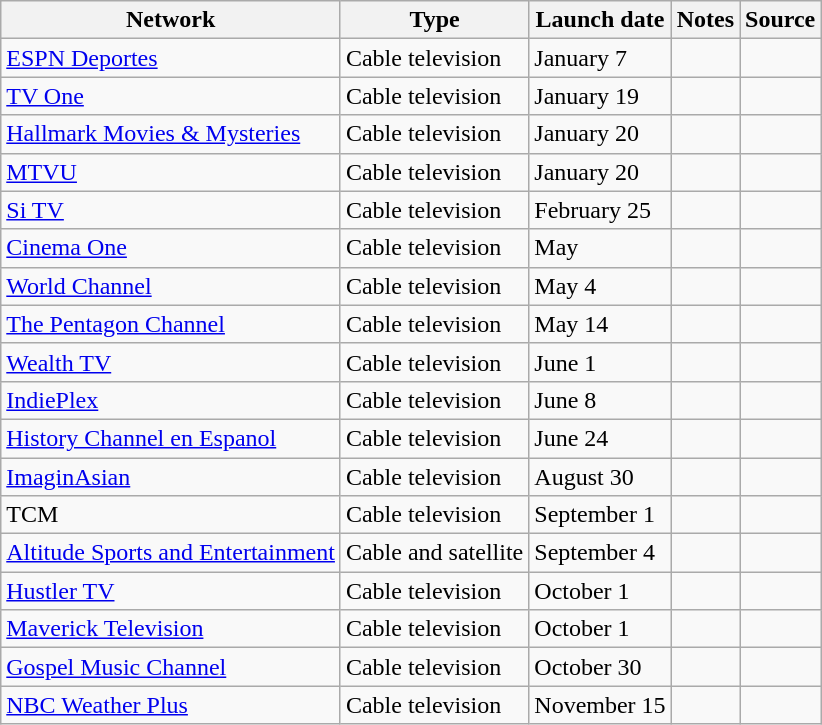<table class="wikitable sortable">
<tr>
<th>Network</th>
<th>Type</th>
<th>Launch date</th>
<th>Notes</th>
<th>Source</th>
</tr>
<tr>
<td><a href='#'>ESPN Deportes</a></td>
<td>Cable television</td>
<td>January 7</td>
<td></td>
<td></td>
</tr>
<tr>
<td><a href='#'>TV One</a></td>
<td>Cable television</td>
<td>January 19</td>
<td></td>
<td></td>
</tr>
<tr>
<td><a href='#'>Hallmark Movies & Mysteries</a></td>
<td>Cable television</td>
<td>January 20</td>
<td></td>
<td></td>
</tr>
<tr>
<td><a href='#'>MTVU</a></td>
<td>Cable television</td>
<td>January 20</td>
<td></td>
<td></td>
</tr>
<tr>
<td><a href='#'>Si TV</a></td>
<td>Cable television</td>
<td>February 25</td>
<td></td>
<td></td>
</tr>
<tr>
<td><a href='#'>Cinema One</a></td>
<td>Cable television</td>
<td>May</td>
<td></td>
<td></td>
</tr>
<tr>
<td><a href='#'>World Channel</a></td>
<td>Cable television</td>
<td>May 4</td>
<td></td>
<td></td>
</tr>
<tr>
<td><a href='#'>The Pentagon Channel</a></td>
<td>Cable television</td>
<td>May 14</td>
<td></td>
<td></td>
</tr>
<tr>
<td><a href='#'>Wealth TV</a></td>
<td>Cable television</td>
<td>June 1</td>
<td></td>
<td></td>
</tr>
<tr>
<td><a href='#'>IndiePlex</a></td>
<td>Cable television</td>
<td>June 8</td>
<td></td>
<td></td>
</tr>
<tr>
<td><a href='#'>History Channel en Espanol</a></td>
<td>Cable television</td>
<td>June 24</td>
<td></td>
<td></td>
</tr>
<tr>
<td><a href='#'>ImaginAsian</a></td>
<td>Cable television</td>
<td>August 30</td>
<td></td>
<td></td>
</tr>
<tr>
<td>TCM</td>
<td>Cable television</td>
<td>September 1</td>
<td></td>
<td></td>
</tr>
<tr>
<td><a href='#'>Altitude Sports and Entertainment</a></td>
<td>Cable and satellite</td>
<td>September 4</td>
<td></td>
<td></td>
</tr>
<tr>
<td><a href='#'>Hustler TV</a></td>
<td>Cable television</td>
<td>October 1</td>
<td></td>
<td></td>
</tr>
<tr>
<td><a href='#'>Maverick Television</a></td>
<td>Cable television</td>
<td>October 1</td>
<td></td>
<td></td>
</tr>
<tr>
<td><a href='#'>Gospel Music Channel</a></td>
<td>Cable television</td>
<td>October 30</td>
<td></td>
<td></td>
</tr>
<tr>
<td><a href='#'>NBC Weather Plus</a></td>
<td>Cable television</td>
<td>November 15</td>
<td></td>
<td></td>
</tr>
</table>
